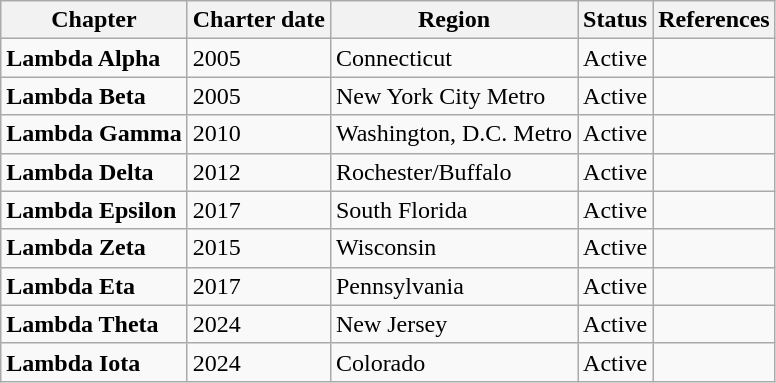<table class="wikitable">
<tr>
<th>Chapter</th>
<th>Charter date</th>
<th>Region</th>
<th>Status</th>
<th>References</th>
</tr>
<tr>
<td><strong>Lambda Alpha</strong></td>
<td>2005</td>
<td>Connecticut</td>
<td>Active</td>
<td></td>
</tr>
<tr>
<td><strong>Lambda Beta</strong></td>
<td>2005</td>
<td>New York City Metro</td>
<td>Active</td>
<td></td>
</tr>
<tr>
<td><strong>Lambda Gamma</strong></td>
<td>2010</td>
<td>Washington, D.C. Metro</td>
<td>Active</td>
<td></td>
</tr>
<tr>
<td><strong>Lambda Delta</strong></td>
<td>2012</td>
<td>Rochester/Buffalo</td>
<td>Active</td>
<td></td>
</tr>
<tr>
<td><strong>Lambda Epsilon</strong></td>
<td>2017</td>
<td>South Florida</td>
<td>Active</td>
<td></td>
</tr>
<tr>
<td><strong>Lambda Zeta</strong></td>
<td>2015</td>
<td>Wisconsin</td>
<td>Active</td>
<td></td>
</tr>
<tr>
<td><strong>Lambda Eta</strong></td>
<td>2017</td>
<td>Pennsylvania</td>
<td>Active</td>
<td></td>
</tr>
<tr>
<td><strong>Lambda Theta</strong></td>
<td>2024</td>
<td>New Jersey</td>
<td>Active</td>
<td></td>
</tr>
<tr>
<td><strong>Lambda Iota</strong></td>
<td>2024</td>
<td>Colorado</td>
<td>Active</td>
<td></td>
</tr>
</table>
